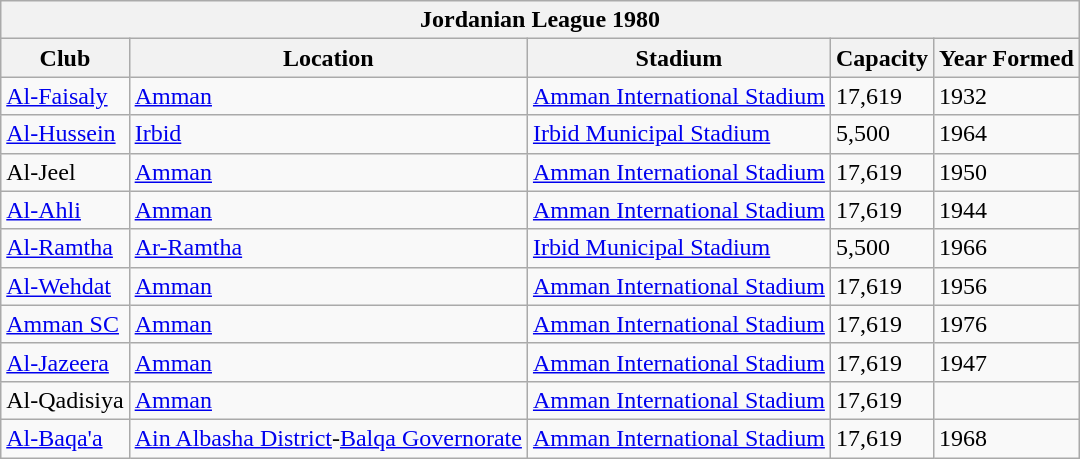<table class="wikitable">
<tr>
<th colspan="5">Jordanian  League 1980</th>
</tr>
<tr>
<th>Club</th>
<th>Location</th>
<th>Stadium</th>
<th>Capacity</th>
<th>Year Formed</th>
</tr>
<tr style="vertical-align:top;">
<td><a href='#'>Al-Faisaly</a></td>
<td><a href='#'>Amman</a></td>
<td><a href='#'>Amman International Stadium</a></td>
<td>17,619</td>
<td>1932</td>
</tr>
<tr style="vertical-align:top;">
<td><a href='#'>Al-Hussein</a></td>
<td><a href='#'>Irbid</a></td>
<td><a href='#'>Irbid Municipal Stadium</a></td>
<td>5,500</td>
<td>1964</td>
</tr>
<tr style="vertical-align:top;">
<td>Al-Jeel</td>
<td><a href='#'>Amman</a></td>
<td><a href='#'>Amman International Stadium</a></td>
<td>17,619</td>
<td>1950</td>
</tr>
<tr style="vertical-align:top;">
<td><a href='#'>Al-Ahli</a></td>
<td><a href='#'>Amman</a></td>
<td><a href='#'>Amman International Stadium</a></td>
<td>17,619</td>
<td>1944</td>
</tr>
<tr style="vertical-align:top;">
<td><a href='#'>Al-Ramtha</a></td>
<td><a href='#'>Ar-Ramtha</a></td>
<td><a href='#'>Irbid Municipal Stadium</a></td>
<td>5,500</td>
<td>1966</td>
</tr>
<tr style="vertical-align:top;">
<td><a href='#'>Al-Wehdat</a></td>
<td><a href='#'>Amman</a></td>
<td><a href='#'>Amman International Stadium</a></td>
<td>17,619</td>
<td>1956</td>
</tr>
<tr style="vertical-align:top;">
<td><a href='#'>Amman SC</a></td>
<td><a href='#'>Amman</a></td>
<td><a href='#'>Amman International Stadium</a></td>
<td>17,619</td>
<td>1976</td>
</tr>
<tr style="vertical-align:top;">
<td><a href='#'>Al-Jazeera</a></td>
<td><a href='#'>Amman</a></td>
<td><a href='#'>Amman International Stadium</a></td>
<td>17,619</td>
<td>1947</td>
</tr>
<tr style="vertical-align:top;">
<td>Al-Qadisiya</td>
<td><a href='#'>Amman</a></td>
<td><a href='#'>Amman International Stadium</a></td>
<td>17,619</td>
<td></td>
</tr>
<tr style="vertical-align:top;">
<td><a href='#'>Al-Baqa'a</a></td>
<td><a href='#'>Ain Albasha District</a>-<a href='#'>Balqa Governorate</a></td>
<td><a href='#'>Amman International Stadium</a></td>
<td>17,619</td>
<td>1968</td>
</tr>
</table>
